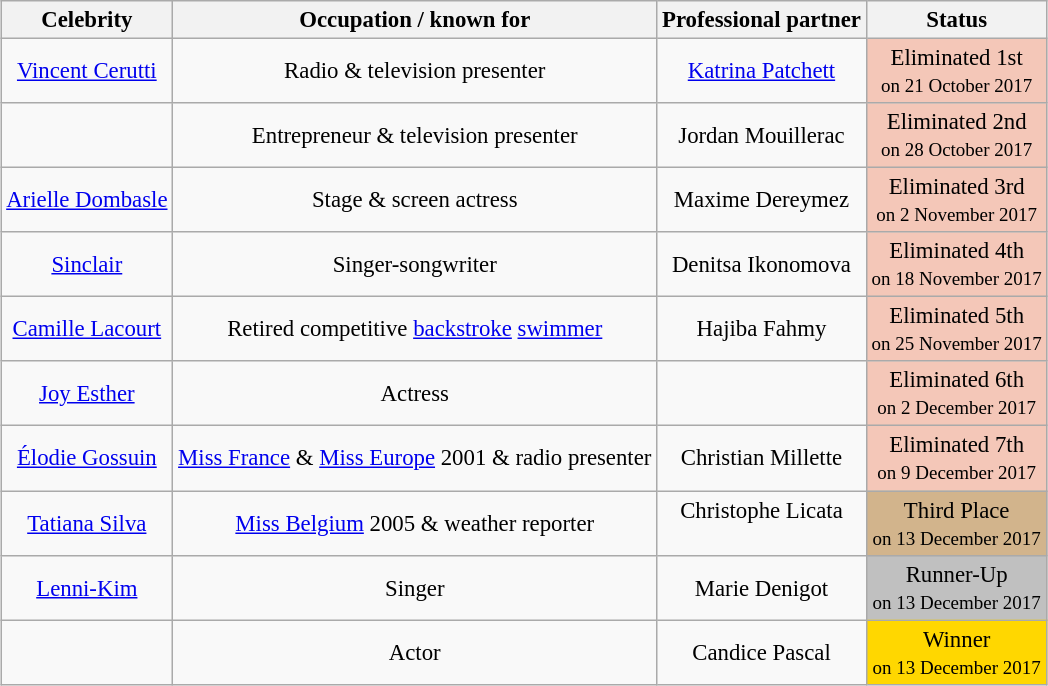<table class="wikitable sortable" style="margin:auto; text-align:center; font-size:95%;">
<tr>
<th>Celebrity</th>
<th>Occupation / known for</th>
<th>Professional partner</th>
<th>Status</th>
</tr>
<tr>
<td><a href='#'>Vincent Cerutti</a></td>
<td>Radio & television presenter</td>
<td><a href='#'>Katrina Patchett</a></td>
<td bgcolor="#f4c7b8">Eliminated 1st <br> <small> on 21 October 2017</small></td>
</tr>
<tr>
<td></td>
<td>Entrepreneur & television presenter</td>
<td>Jordan Mouillerac</td>
<td bgcolor="#f4c7b8">Eliminated 2nd <br> <small> on 28 October 2017</small></td>
</tr>
<tr>
<td><a href='#'>Arielle Dombasle</a></td>
<td>Stage & screen actress</td>
<td>Maxime Dereymez</td>
<td bgcolor="#f4c7b8">Eliminated 3rd <br> <small> on 2 November 2017</small></td>
</tr>
<tr>
<td><a href='#'>Sinclair</a></td>
<td>Singer-songwriter</td>
<td>Denitsa Ikonomova <br><em></em></td>
<td bgcolor="#f4c7b8">Eliminated 4th <br> <small> on 18 November 2017</small></td>
</tr>
<tr>
<td><a href='#'>Camille Lacourt</a></td>
<td>Retired competitive <a href='#'>backstroke</a> <a href='#'>swimmer</a></td>
<td>Hajiba Fahmy <br><em></em></td>
<td bgcolor="#f4c7b8">Eliminated 5th <br> <small> on 25 November 2017</small></td>
</tr>
<tr>
<td><a href='#'>Joy Esther</a></td>
<td>Actress</td>
<td> <br><em></em></td>
<td bgcolor="#f4c7b8">Eliminated 6th <br> <small> on 2 December 2017</small></td>
</tr>
<tr>
<td><a href='#'>Élodie Gossuin</a></td>
<td><a href='#'>Miss France</a> & <a href='#'>Miss Europe</a> 2001 & radio presenter</td>
<td>Christian Millette <br><em></em></td>
<td bgcolor="#f4c7b8">Eliminated 7th <br> <small> on 9 December 2017</small></td>
</tr>
<tr>
<td><a href='#'>Tatiana Silva</a></td>
<td><a href='#'>Miss Belgium</a> 2005 & weather reporter</td>
<td>Christophe Licata <br><em></em> <br><em></em></td>
<td style="background:tan">Third Place <br> <small> on 13 December 2017 </small></td>
</tr>
<tr>
<td><a href='#'>Lenni-Kim</a></td>
<td>Singer</td>
<td>Marie Denigot <br><em></em></td>
<td style="background:silver;">Runner-Up <br> <small> on 13 December 2017 </small></td>
</tr>
<tr>
<td></td>
<td>Actor</td>
<td>Candice Pascal <br><em></em></td>
<td style="background:gold;">Winner <br> <small> on 13 December 2017 </small></td>
</tr>
</table>
